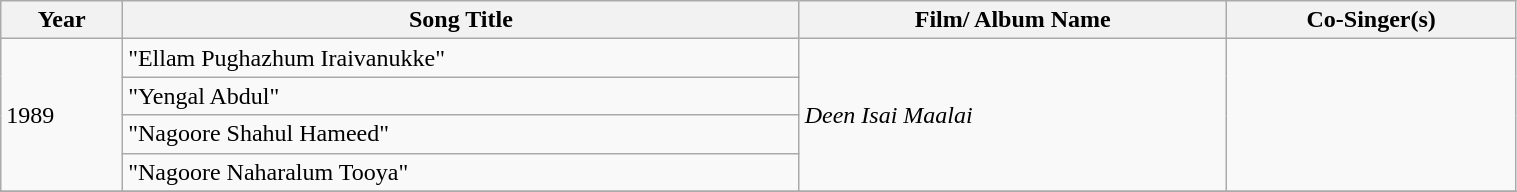<table class="wikitable" width="80%">
<tr>
<th>Year</th>
<th>Song Title</th>
<th>Film/ Album Name</th>
<th>Co-Singer(s)</th>
</tr>
<tr>
<td rowspan="4">1989</td>
<td>"Ellam Pughazhum Iraivanukke"</td>
<td rowspan="4"><em>Deen Isai Maalai</em></td>
<td rowspan="4"></td>
</tr>
<tr>
<td>"Yengal Abdul"</td>
</tr>
<tr>
<td>"Nagoore Shahul Hameed"</td>
</tr>
<tr>
<td>"Nagoore Naharalum Tooya"</td>
</tr>
<tr>
</tr>
</table>
